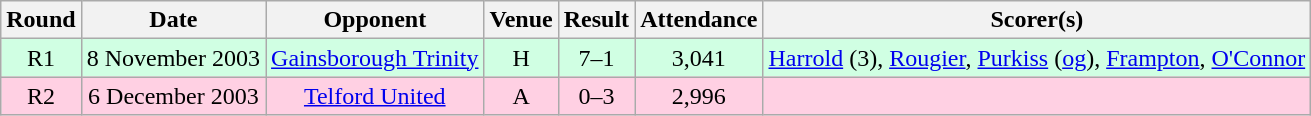<table class="wikitable sortable" style="text-align:center;">
<tr>
<th>Round</th>
<th>Date</th>
<th>Opponent</th>
<th>Venue</th>
<th>Result</th>
<th>Attendance</th>
<th>Scorer(s)</th>
</tr>
<tr style="background:#d0ffe3;">
<td>R1</td>
<td>8 November 2003</td>
<td><a href='#'>Gainsborough Trinity</a></td>
<td>H</td>
<td>7–1</td>
<td>3,041</td>
<td><a href='#'>Harrold</a> (3), <a href='#'>Rougier</a>, <a href='#'>Purkiss</a> (<a href='#'>og</a>), <a href='#'>Frampton</a>, <a href='#'>O'Connor</a></td>
</tr>
<tr style="background:#ffd0e3;">
<td>R2</td>
<td>6 December 2003</td>
<td><a href='#'>Telford United</a></td>
<td>A</td>
<td>0–3</td>
<td>2,996</td>
<td></td>
</tr>
</table>
